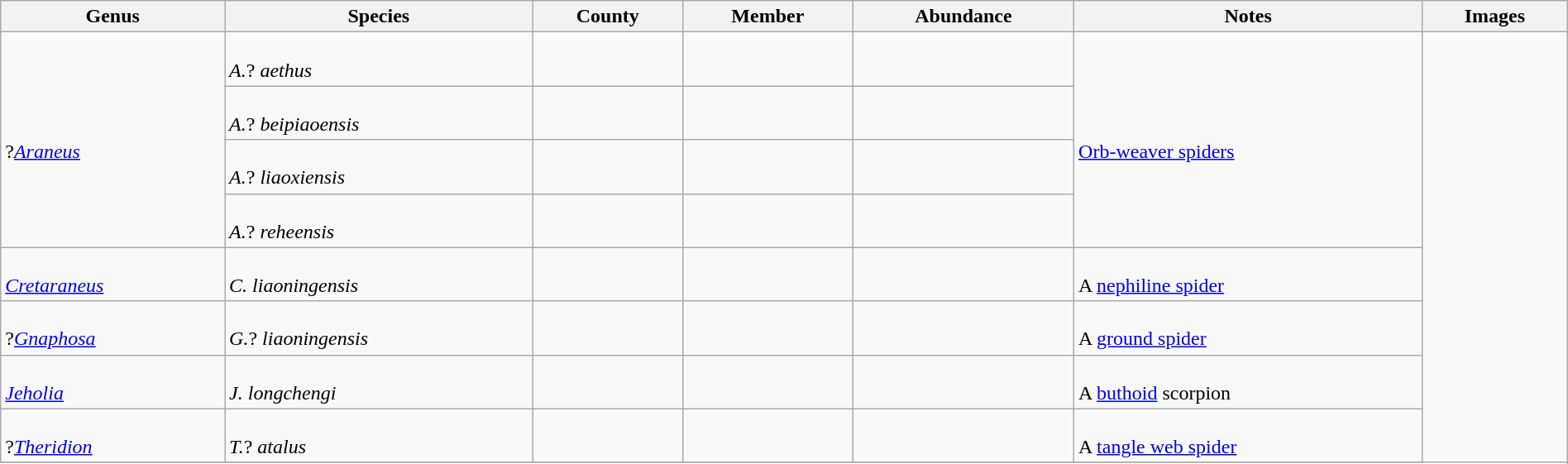<table class="wikitable" align="center" width="100%">
<tr>
<th>Genus</th>
<th>Species</th>
<th>County</th>
<th>Member</th>
<th>Abundance</th>
<th>Notes</th>
<th>Images</th>
</tr>
<tr>
<td rowspan=4><br>?<em><a href='#'>Araneus</a></em></td>
<td><br><em>A.</em>? <em>aethus</em></td>
<td></td>
<td></td>
<td></td>
<td rowspan=4><br><a href='#'>Orb-weaver spiders</a></td>
<td rowspan="99"></td>
</tr>
<tr>
<td><br><em>A.</em>? <em>beipiaoensis</em></td>
<td></td>
<td></td>
<td></td>
</tr>
<tr>
<td><br><em>A.</em>? <em>liaoxiensis</em></td>
<td></td>
<td></td>
<td></td>
</tr>
<tr>
<td><br><em>A.</em>? <em>reheensis</em></td>
<td></td>
<td></td>
<td></td>
</tr>
<tr>
<td><br><em><a href='#'>Cretaraneus</a></em></td>
<td><br><em>C. liaoningensis</em></td>
<td></td>
<td></td>
<td></td>
<td><br>A <a href='#'>nephiline spider</a></td>
</tr>
<tr>
<td><br>?<em><a href='#'>Gnaphosa</a></em></td>
<td><br><em>G.</em>? <em>liaoningensis</em></td>
<td></td>
<td></td>
<td></td>
<td><br>A <a href='#'>ground spider</a></td>
</tr>
<tr>
<td><br><em><a href='#'>Jeholia</a></em></td>
<td><br><em>J. longchengi</em></td>
<td></td>
<td></td>
<td></td>
<td><br>A <a href='#'>buthoid</a> scorpion</td>
</tr>
<tr>
<td><br>?<em><a href='#'>Theridion</a></em></td>
<td><br><em>T.</em>? <em>atalus</em></td>
<td></td>
<td></td>
<td></td>
<td><br>A <a href='#'>tangle web spider</a></td>
</tr>
<tr>
</tr>
</table>
